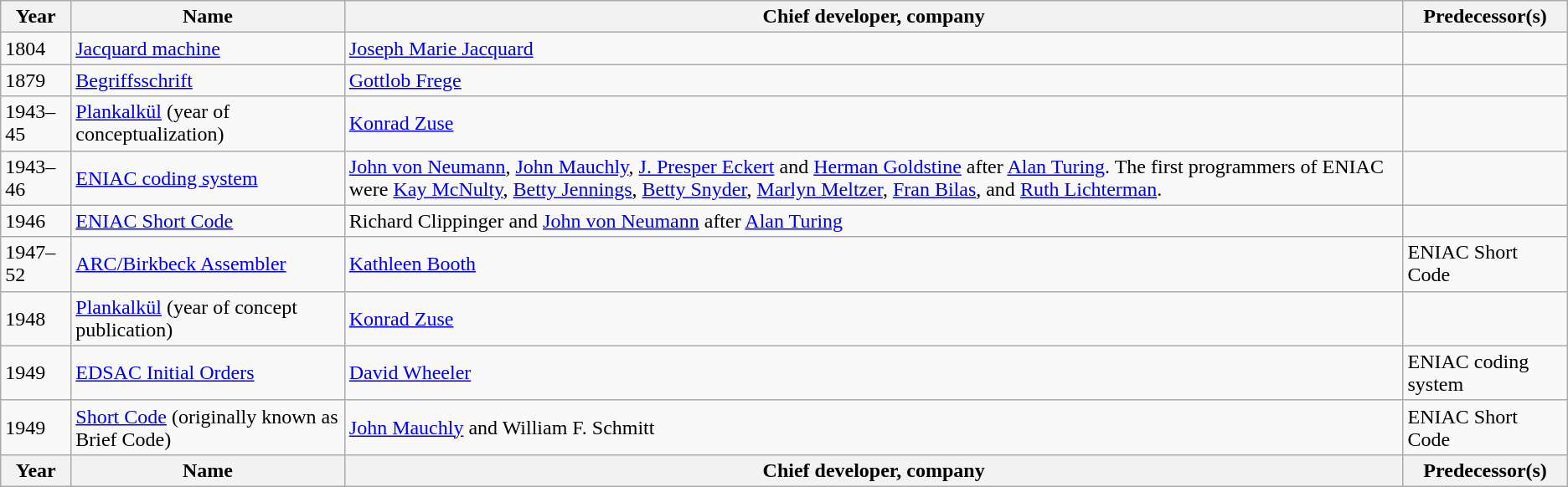<table class="wikitable sortable">
<tr>
<th>Year</th>
<th>Name</th>
<th>Chief developer, company</th>
<th>Predecessor(s)</th>
</tr>
<tr>
<td>1804</td>
<td><a href='#'>Jacquard machine</a></td>
<td><a href='#'>Joseph Marie Jacquard</a></td>
<td></td>
</tr>
<tr>
<td>1879</td>
<td><a href='#'>Begriffsschrift</a></td>
<td><a href='#'>Gottlob Frege</a></td>
<td></td>
</tr>
<tr>
<td>1943–45</td>
<td><a href='#'>Plankalkül</a> (year of conceptualization)</td>
<td><a href='#'>Konrad Zuse</a></td>
<td></td>
</tr>
<tr>
<td>1943–46</td>
<td><a href='#'>ENIAC coding system</a></td>
<td><a href='#'>John von Neumann</a>, <a href='#'>John Mauchly</a>, <a href='#'>J. Presper Eckert</a> and <a href='#'>Herman Goldstine</a> after <a href='#'>Alan Turing</a>. The first programmers of ENIAC were <a href='#'>Kay McNulty</a>, <a href='#'>Betty Jennings</a>, <a href='#'>Betty Snyder</a>, <a href='#'>Marlyn Meltzer</a>, <a href='#'>Fran Bilas</a>, and <a href='#'>Ruth Lichterman</a>.</td>
<td></td>
</tr>
<tr>
<td>1946</td>
<td><a href='#'>ENIAC Short Code</a></td>
<td>Richard Clippinger and <a href='#'>John von Neumann</a> after <a href='#'>Alan Turing</a></td>
<td></td>
</tr>
<tr>
<td>1947–52</td>
<td><a href='#'>ARC/Birkbeck Assembler</a></td>
<td><a href='#'>Kathleen Booth</a></td>
<td>ENIAC Short Code</td>
</tr>
<tr>
<td>1948</td>
<td><a href='#'>Plankalkül</a> (year of concept publication)</td>
<td><a href='#'>Konrad Zuse</a></td>
<td></td>
</tr>
<tr>
<td>1949</td>
<td><a href='#'>EDSAC Initial Orders</a></td>
<td><a href='#'>David Wheeler</a></td>
<td>ENIAC coding system</td>
</tr>
<tr>
<td>1949</td>
<td><a href='#'>Short Code</a> (originally known as Brief Code)</td>
<td><a href='#'>John Mauchly</a> and William F. Schmitt</td>
<td>ENIAC Short Code</td>
</tr>
<tr class="sortbottom">
<th>Year</th>
<th>Name</th>
<th>Chief developer, company</th>
<th>Predecessor(s)</th>
</tr>
</table>
